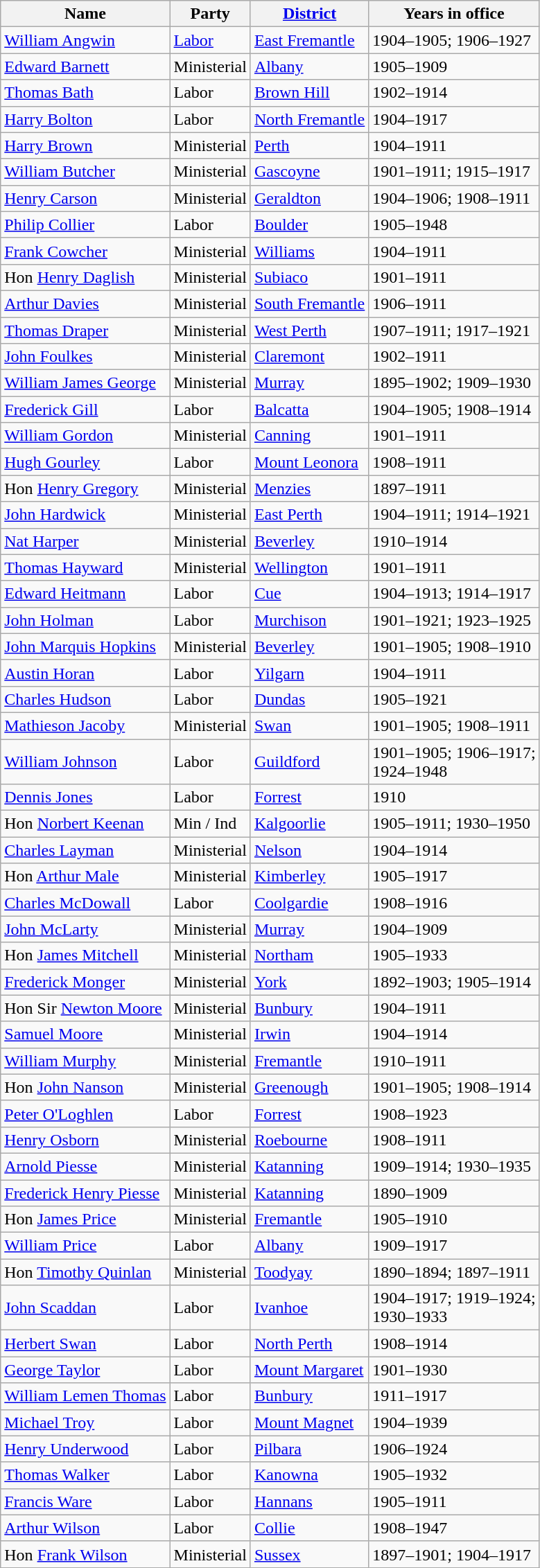<table class="wikitable sortable">
<tr>
<th><strong>Name</strong></th>
<th><strong>Party</strong></th>
<th><strong><a href='#'>District</a></strong></th>
<th><strong>Years in office</strong></th>
</tr>
<tr>
<td><a href='#'>William Angwin</a></td>
<td><a href='#'>Labor</a></td>
<td><a href='#'>East Fremantle</a></td>
<td>1904–1905; 1906–1927</td>
</tr>
<tr>
<td><a href='#'>Edward Barnett</a></td>
<td>Ministerial</td>
<td><a href='#'>Albany</a></td>
<td>1905–1909</td>
</tr>
<tr>
<td><a href='#'>Thomas Bath</a></td>
<td>Labor</td>
<td><a href='#'>Brown Hill</a></td>
<td>1902–1914</td>
</tr>
<tr>
<td><a href='#'>Harry Bolton</a></td>
<td>Labor</td>
<td><a href='#'>North Fremantle</a></td>
<td>1904–1917</td>
</tr>
<tr>
<td><a href='#'>Harry Brown</a></td>
<td>Ministerial</td>
<td><a href='#'>Perth</a></td>
<td>1904–1911</td>
</tr>
<tr>
<td><a href='#'>William Butcher</a></td>
<td>Ministerial</td>
<td><a href='#'>Gascoyne</a></td>
<td>1901–1911; 1915–1917</td>
</tr>
<tr>
<td><a href='#'>Henry Carson</a></td>
<td>Ministerial</td>
<td><a href='#'>Geraldton</a></td>
<td>1904–1906; 1908–1911</td>
</tr>
<tr>
<td><a href='#'>Philip Collier</a></td>
<td>Labor</td>
<td><a href='#'>Boulder</a></td>
<td>1905–1948</td>
</tr>
<tr>
<td><a href='#'>Frank Cowcher</a></td>
<td>Ministerial</td>
<td><a href='#'>Williams</a></td>
<td>1904–1911</td>
</tr>
<tr>
<td>Hon <a href='#'>Henry Daglish</a></td>
<td>Ministerial</td>
<td><a href='#'>Subiaco</a></td>
<td>1901–1911</td>
</tr>
<tr>
<td><a href='#'>Arthur Davies</a></td>
<td>Ministerial</td>
<td><a href='#'>South Fremantle</a></td>
<td>1906–1911</td>
</tr>
<tr>
<td><a href='#'>Thomas Draper</a></td>
<td>Ministerial</td>
<td><a href='#'>West Perth</a></td>
<td>1907–1911; 1917–1921</td>
</tr>
<tr>
<td><a href='#'>John Foulkes</a></td>
<td>Ministerial</td>
<td><a href='#'>Claremont</a></td>
<td>1902–1911</td>
</tr>
<tr>
<td><a href='#'>William James George</a></td>
<td>Ministerial</td>
<td><a href='#'>Murray</a></td>
<td>1895–1902; 1909–1930</td>
</tr>
<tr>
<td><a href='#'>Frederick Gill</a></td>
<td>Labor</td>
<td><a href='#'>Balcatta</a></td>
<td>1904–1905; 1908–1914</td>
</tr>
<tr>
<td><a href='#'>William Gordon</a></td>
<td>Ministerial</td>
<td><a href='#'>Canning</a></td>
<td>1901–1911</td>
</tr>
<tr>
<td><a href='#'>Hugh Gourley</a></td>
<td>Labor</td>
<td><a href='#'>Mount Leonora</a></td>
<td>1908–1911</td>
</tr>
<tr>
<td>Hon <a href='#'>Henry Gregory</a></td>
<td>Ministerial</td>
<td><a href='#'>Menzies</a></td>
<td>1897–1911</td>
</tr>
<tr>
<td><a href='#'>John Hardwick</a></td>
<td>Ministerial</td>
<td><a href='#'>East Perth</a></td>
<td>1904–1911; 1914–1921</td>
</tr>
<tr>
<td><a href='#'>Nat Harper</a></td>
<td>Ministerial</td>
<td><a href='#'>Beverley</a></td>
<td>1910–1914</td>
</tr>
<tr>
<td><a href='#'>Thomas Hayward</a></td>
<td>Ministerial</td>
<td><a href='#'>Wellington</a></td>
<td>1901–1911</td>
</tr>
<tr>
<td><a href='#'>Edward Heitmann</a></td>
<td>Labor</td>
<td><a href='#'>Cue</a></td>
<td>1904–1913; 1914–1917</td>
</tr>
<tr>
<td><a href='#'>John Holman</a></td>
<td>Labor</td>
<td><a href='#'>Murchison</a></td>
<td>1901–1921; 1923–1925</td>
</tr>
<tr>
<td><a href='#'>John Marquis Hopkins</a></td>
<td>Ministerial</td>
<td><a href='#'>Beverley</a></td>
<td>1901–1905; 1908–1910</td>
</tr>
<tr>
<td><a href='#'>Austin Horan</a></td>
<td>Labor</td>
<td><a href='#'>Yilgarn</a></td>
<td>1904–1911</td>
</tr>
<tr>
<td><a href='#'>Charles Hudson</a></td>
<td>Labor</td>
<td><a href='#'>Dundas</a></td>
<td>1905–1921</td>
</tr>
<tr>
<td><a href='#'>Mathieson Jacoby</a></td>
<td>Ministerial</td>
<td><a href='#'>Swan</a></td>
<td>1901–1905; 1908–1911</td>
</tr>
<tr>
<td><a href='#'>William Johnson</a></td>
<td>Labor</td>
<td><a href='#'>Guildford</a></td>
<td>1901–1905; 1906–1917;<br>1924–1948</td>
</tr>
<tr>
<td><a href='#'>Dennis Jones</a></td>
<td>Labor</td>
<td><a href='#'>Forrest</a></td>
<td>1910</td>
</tr>
<tr>
<td>Hon <a href='#'>Norbert Keenan</a></td>
<td>Min / Ind</td>
<td><a href='#'>Kalgoorlie</a></td>
<td>1905–1911; 1930–1950</td>
</tr>
<tr>
<td><a href='#'>Charles Layman</a></td>
<td>Ministerial</td>
<td><a href='#'>Nelson</a></td>
<td>1904–1914</td>
</tr>
<tr>
<td>Hon <a href='#'>Arthur Male</a></td>
<td>Ministerial</td>
<td><a href='#'>Kimberley</a></td>
<td>1905–1917</td>
</tr>
<tr>
<td><a href='#'>Charles McDowall</a></td>
<td>Labor</td>
<td><a href='#'>Coolgardie</a></td>
<td>1908–1916</td>
</tr>
<tr>
<td><a href='#'>John McLarty</a></td>
<td>Ministerial</td>
<td><a href='#'>Murray</a></td>
<td>1904–1909</td>
</tr>
<tr>
<td>Hon <a href='#'>James Mitchell</a></td>
<td>Ministerial</td>
<td><a href='#'>Northam</a></td>
<td>1905–1933</td>
</tr>
<tr>
<td><a href='#'>Frederick Monger</a></td>
<td>Ministerial</td>
<td><a href='#'>York</a></td>
<td>1892–1903; 1905–1914</td>
</tr>
<tr>
<td>Hon Sir <a href='#'>Newton Moore</a></td>
<td>Ministerial</td>
<td><a href='#'>Bunbury</a></td>
<td>1904–1911</td>
</tr>
<tr>
<td><a href='#'>Samuel Moore</a></td>
<td>Ministerial</td>
<td><a href='#'>Irwin</a></td>
<td>1904–1914</td>
</tr>
<tr>
<td><a href='#'>William Murphy</a></td>
<td>Ministerial</td>
<td><a href='#'>Fremantle</a></td>
<td>1910–1911</td>
</tr>
<tr>
<td>Hon <a href='#'>John Nanson</a></td>
<td>Ministerial</td>
<td><a href='#'>Greenough</a></td>
<td>1901–1905; 1908–1914</td>
</tr>
<tr>
<td><a href='#'>Peter O'Loghlen</a></td>
<td>Labor</td>
<td><a href='#'>Forrest</a></td>
<td>1908–1923</td>
</tr>
<tr>
<td><a href='#'>Henry Osborn</a></td>
<td>Ministerial</td>
<td><a href='#'>Roebourne</a></td>
<td>1908–1911</td>
</tr>
<tr>
<td><a href='#'>Arnold Piesse</a></td>
<td>Ministerial</td>
<td><a href='#'>Katanning</a></td>
<td>1909–1914; 1930–1935</td>
</tr>
<tr>
<td><a href='#'>Frederick Henry Piesse</a></td>
<td>Ministerial</td>
<td><a href='#'>Katanning</a></td>
<td>1890–1909</td>
</tr>
<tr>
<td>Hon <a href='#'>James Price</a></td>
<td>Ministerial</td>
<td><a href='#'>Fremantle</a></td>
<td>1905–1910</td>
</tr>
<tr>
<td><a href='#'>William Price</a></td>
<td>Labor</td>
<td><a href='#'>Albany</a></td>
<td>1909–1917</td>
</tr>
<tr>
<td>Hon <a href='#'>Timothy Quinlan</a></td>
<td>Ministerial</td>
<td><a href='#'>Toodyay</a></td>
<td>1890–1894; 1897–1911</td>
</tr>
<tr>
<td><a href='#'>John Scaddan</a></td>
<td>Labor</td>
<td><a href='#'>Ivanhoe</a></td>
<td>1904–1917; 1919–1924;<br>1930–1933</td>
</tr>
<tr>
<td><a href='#'>Herbert Swan</a></td>
<td>Labor</td>
<td><a href='#'>North Perth</a></td>
<td>1908–1914</td>
</tr>
<tr>
<td><a href='#'>George Taylor</a></td>
<td>Labor</td>
<td><a href='#'>Mount Margaret</a></td>
<td>1901–1930</td>
</tr>
<tr>
<td><a href='#'>William Lemen Thomas</a></td>
<td>Labor</td>
<td><a href='#'>Bunbury</a></td>
<td>1911–1917</td>
</tr>
<tr>
<td><a href='#'>Michael Troy</a></td>
<td>Labor</td>
<td><a href='#'>Mount Magnet</a></td>
<td>1904–1939</td>
</tr>
<tr>
<td><a href='#'>Henry Underwood</a></td>
<td>Labor</td>
<td><a href='#'>Pilbara</a></td>
<td>1906–1924</td>
</tr>
<tr>
<td><a href='#'>Thomas Walker</a></td>
<td>Labor</td>
<td><a href='#'>Kanowna</a></td>
<td>1905–1932</td>
</tr>
<tr>
<td><a href='#'>Francis Ware</a></td>
<td>Labor</td>
<td><a href='#'>Hannans</a></td>
<td>1905–1911</td>
</tr>
<tr>
<td><a href='#'>Arthur Wilson</a></td>
<td>Labor</td>
<td><a href='#'>Collie</a></td>
<td>1908–1947</td>
</tr>
<tr>
<td>Hon <a href='#'>Frank Wilson</a></td>
<td>Ministerial</td>
<td><a href='#'>Sussex</a></td>
<td>1897–1901; 1904–1917</td>
</tr>
</table>
